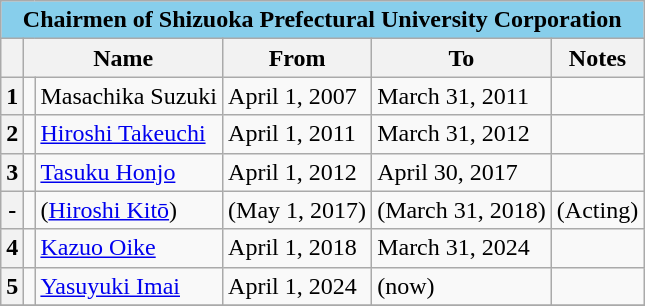<table class="wikitable">
<tr>
<th colspan="7" style="background-color:skyblue">Chairmen of Shizuoka Prefectural University Corporation</th>
</tr>
<tr>
<th> </th>
<th colspan="2">Name</th>
<th>From</th>
<th>To</th>
<th>Notes</th>
</tr>
<tr>
<th>1</th>
<td></td>
<td>Masachika Suzuki</td>
<td>April 1, 2007</td>
<td>March 31, 2011</td>
<td> </td>
</tr>
<tr>
<th>2</th>
<td></td>
<td><a href='#'>Hiroshi Takeuchi</a></td>
<td>April 1, 2011</td>
<td>March 31, 2012</td>
<td> </td>
</tr>
<tr>
<th>3</th>
<td></td>
<td><a href='#'>Tasuku Honjo</a></td>
<td>April 1, 2012</td>
<td>April 30, 2017</td>
<td> </td>
</tr>
<tr>
<th>-</th>
<td></td>
<td>(<a href='#'>Hiroshi Kitō</a>)</td>
<td>(May 1, 2017)</td>
<td>(March 31, 2018)</td>
<td>(Acting)</td>
</tr>
<tr>
<th>4</th>
<td></td>
<td><a href='#'>Kazuo Oike</a></td>
<td>April 1, 2018</td>
<td>March 31, 2024</td>
<td> </td>
</tr>
<tr>
<th>5</th>
<td></td>
<td><a href='#'>Yasuyuki Imai</a></td>
<td>April 1, 2024</td>
<td>(now)</td>
<td> </td>
</tr>
<tr>
</tr>
</table>
